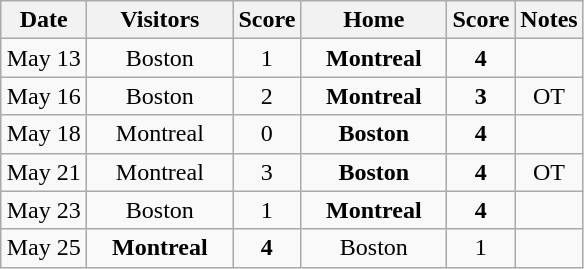<table class="wikitable">
<tr>
<th width="50">Date</th>
<th width="90">Visitors</th>
<th width="25">Score</th>
<th width="90">Home</th>
<th width="25">Score</th>
<th>Notes</th>
</tr>
<tr align="center">
<td>May 13</td>
<td>Boston</td>
<td align="center">1</td>
<td><strong>Montreal </strong></td>
<td align="center"><strong>4</strong></td>
<td></td>
</tr>
<tr align="center">
<td>May 16</td>
<td>Boston</td>
<td align="center">2</td>
<td><strong>Montreal </strong></td>
<td align="center"><strong>3</strong></td>
<td>OT</td>
</tr>
<tr align="center">
<td>May 18</td>
<td>Montreal</td>
<td align="center">0</td>
<td><strong>Boston</strong></td>
<td align="center"><strong>4</strong></td>
<td></td>
</tr>
<tr align="center">
<td>May 21</td>
<td>Montreal</td>
<td align="center">3</td>
<td><strong>Boston</strong></td>
<td align="center"><strong>4</strong></td>
<td>OT</td>
</tr>
<tr align="center">
<td>May 23</td>
<td>Boston</td>
<td align="center">1</td>
<td><strong>Montreal </strong></td>
<td align="center"><strong>4</strong></td>
<td></td>
</tr>
<tr align="center">
<td>May 25</td>
<td><strong>Montreal</strong></td>
<td align="center"><strong>4</strong></td>
<td>Boston</td>
<td align="center">1</td>
<td></td>
</tr>
</table>
